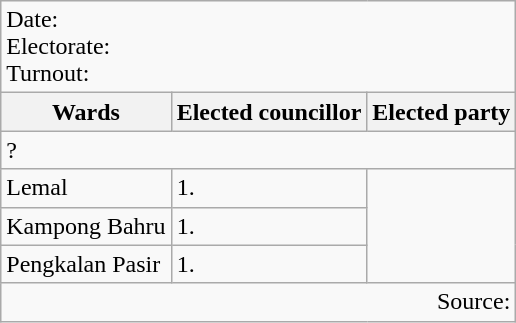<table class=wikitable>
<tr>
<td colspan=3>Date: <br>Electorate: <br>Turnout:</td>
</tr>
<tr>
<th>Wards</th>
<th>Elected councillor</th>
<th>Elected party</th>
</tr>
<tr>
<td colspan=3>? </td>
</tr>
<tr>
<td>Lemal</td>
<td>1.</td>
</tr>
<tr>
<td>Kampong Bahru</td>
<td>1.</td>
</tr>
<tr>
<td>Pengkalan Pasir</td>
<td>1.</td>
</tr>
<tr>
<td colspan=3 align=right>Source:</td>
</tr>
</table>
